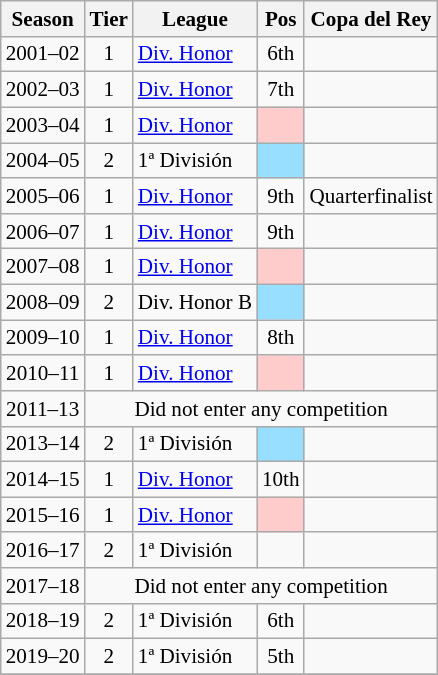<table class="wikitable" style="text-align:center; font-size:88%">
<tr>
<th>Season</th>
<th>Tier</th>
<th>League</th>
<th>Pos</th>
<th>Copa del Rey</th>
</tr>
<tr>
<td>2001–02</td>
<td>1</td>
<td align=left><a href='#'>Div. Honor</a></td>
<td>6th</td>
<td></td>
</tr>
<tr>
<td>2002–03</td>
<td>1</td>
<td align=left><a href='#'>Div. Honor</a></td>
<td>7th</td>
<td></td>
</tr>
<tr>
<td>2003–04</td>
<td>1</td>
<td align=left><a href='#'>Div. Honor</a></td>
<td bgcolor=#FFCCCC></td>
<td></td>
</tr>
<tr>
<td>2004–05</td>
<td>2</td>
<td align=left>1ª División</td>
<td bgcolor=#97DEFF></td>
<td></td>
</tr>
<tr>
<td>2005–06</td>
<td>1</td>
<td align=left><a href='#'>Div. Honor</a></td>
<td>9th</td>
<td align=left>Quarterfinalist</td>
</tr>
<tr>
<td>2006–07</td>
<td>1</td>
<td align=left><a href='#'>Div. Honor</a></td>
<td>9th</td>
<td></td>
</tr>
<tr>
<td>2007–08</td>
<td>1</td>
<td align=left><a href='#'>Div. Honor</a></td>
<td bgcolor=#ffcccc></td>
<td></td>
</tr>
<tr>
<td>2008–09</td>
<td>2</td>
<td align=left>Div. Honor B</td>
<td bgcolor=#97DEFF></td>
<td></td>
</tr>
<tr>
<td>2009–10</td>
<td>1</td>
<td align=left><a href='#'>Div. Honor</a></td>
<td>8th</td>
<td></td>
</tr>
<tr>
<td>2010–11</td>
<td>1</td>
<td align=left><a href='#'>Div. Honor</a></td>
<td bgcolor=#ffcccc></td>
<td></td>
</tr>
<tr>
<td>2011–13</td>
<td colspan=4>Did not enter any competition</td>
</tr>
<tr>
<td>2013–14</td>
<td>2</td>
<td align=left>1ª División</td>
<td bgcolor=#97DEFF></td>
<td></td>
</tr>
<tr>
<td>2014–15</td>
<td>1</td>
<td align=left><a href='#'>Div. Honor</a></td>
<td>10th</td>
<td></td>
</tr>
<tr>
<td>2015–16</td>
<td>1</td>
<td align=left><a href='#'>Div. Honor</a></td>
<td bgcolor=#FFCCCC></td>
<td></td>
</tr>
<tr>
<td>2016–17</td>
<td>2</td>
<td align=left>1ª División</td>
<td></td>
<td></td>
</tr>
<tr>
<td>2017–18</td>
<td colspan=4>Did not enter any competition</td>
</tr>
<tr>
<td>2018–19</td>
<td>2</td>
<td align=left>1ª División</td>
<td>6th</td>
<td></td>
</tr>
<tr>
<td>2019–20</td>
<td>2</td>
<td align=left>1ª División</td>
<td>5th</td>
<td></td>
</tr>
<tr>
</tr>
</table>
